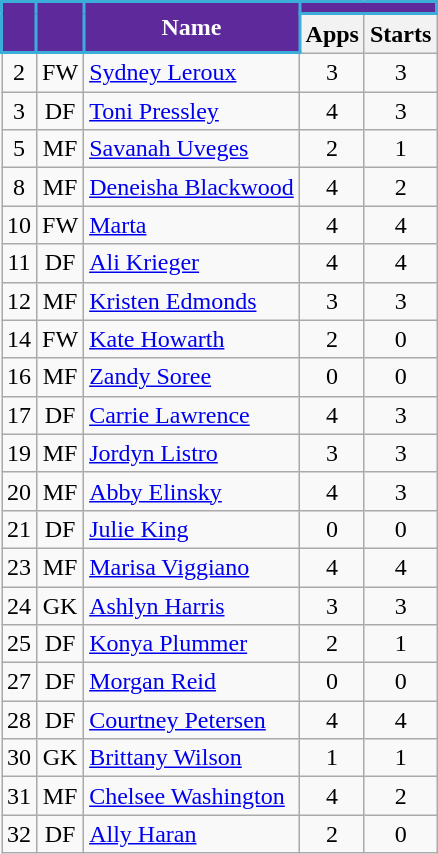<table class="wikitable sortable" style="text-align:center;">
<tr>
<th rowspan="2" style="background:#5E299A; color:white; border:2px solid #3aadd9;"></th>
<th rowspan="2" style="background:#5E299A; color:white; border:2px solid #3aadd9;"></th>
<th rowspan="2" style="background:#5E299A; color:white; border:2px solid #3aadd9;">Name</th>
<th colspan="2" style="width:60px; background:#5E299A; color:white; border:2px solid #3aadd9;"></th>
</tr>
<tr>
<th>Apps</th>
<th>Starts</th>
</tr>
<tr>
<td>2</td>
<td>FW</td>
<td align="left"> <a href='#'>Sydney Leroux</a></td>
<td>3</td>
<td>3</td>
</tr>
<tr>
<td>3</td>
<td>DF</td>
<td align="left"> <a href='#'>Toni Pressley</a></td>
<td>4</td>
<td>3</td>
</tr>
<tr>
<td>5</td>
<td>MF</td>
<td align="left"> <a href='#'>Savanah Uveges</a></td>
<td>2</td>
<td>1</td>
</tr>
<tr>
<td>8</td>
<td>MF</td>
<td align="left"> <a href='#'>Deneisha Blackwood</a></td>
<td>4</td>
<td>2</td>
</tr>
<tr>
<td>10</td>
<td>FW</td>
<td align="left"> <a href='#'>Marta</a></td>
<td>4</td>
<td>4</td>
</tr>
<tr>
<td>11</td>
<td>DF</td>
<td align="left"> <a href='#'>Ali Krieger</a></td>
<td>4</td>
<td>4</td>
</tr>
<tr>
<td>12</td>
<td>MF</td>
<td align="left"> <a href='#'>Kristen Edmonds</a></td>
<td>3</td>
<td>3</td>
</tr>
<tr>
<td>14</td>
<td>FW</td>
<td align="left"> <a href='#'>Kate Howarth</a></td>
<td>2</td>
<td>0</td>
</tr>
<tr>
<td>16</td>
<td>MF</td>
<td align="left"> <a href='#'>Zandy Soree</a></td>
<td>0</td>
<td>0</td>
</tr>
<tr>
<td>17</td>
<td>DF</td>
<td align="left"> <a href='#'>Carrie Lawrence</a></td>
<td>4</td>
<td>3</td>
</tr>
<tr>
<td>19</td>
<td>MF</td>
<td align="left"> <a href='#'>Jordyn Listro</a></td>
<td>3</td>
<td>3</td>
</tr>
<tr>
<td>20</td>
<td>MF</td>
<td align="left"> <a href='#'>Abby Elinsky</a></td>
<td>4</td>
<td>3</td>
</tr>
<tr>
<td>21</td>
<td>DF</td>
<td align="left"> <a href='#'>Julie King</a></td>
<td>0</td>
<td>0</td>
</tr>
<tr>
<td>23</td>
<td>MF</td>
<td align="left"> <a href='#'>Marisa Viggiano</a></td>
<td>4</td>
<td>4</td>
</tr>
<tr>
<td>24</td>
<td>GK</td>
<td align="left"> <a href='#'>Ashlyn Harris</a></td>
<td>3</td>
<td>3</td>
</tr>
<tr>
<td>25</td>
<td>DF</td>
<td align="left"> <a href='#'>Konya Plummer</a></td>
<td>2</td>
<td>1</td>
</tr>
<tr>
<td>27</td>
<td>DF</td>
<td align="left"> <a href='#'>Morgan Reid</a></td>
<td>0</td>
<td>0</td>
</tr>
<tr>
<td>28</td>
<td>DF</td>
<td align="left"> <a href='#'>Courtney Petersen</a></td>
<td>4</td>
<td>4</td>
</tr>
<tr>
<td>30</td>
<td>GK</td>
<td align="left"> <a href='#'>Brittany Wilson</a></td>
<td>1</td>
<td>1</td>
</tr>
<tr>
<td>31</td>
<td>MF</td>
<td align="left"> <a href='#'>Chelsee Washington</a></td>
<td>4</td>
<td>2</td>
</tr>
<tr>
<td>32</td>
<td>DF</td>
<td align="left"> <a href='#'>Ally Haran</a></td>
<td>2</td>
<td>0</td>
</tr>
</table>
